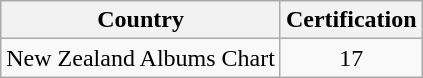<table class="wikitable">
<tr>
<th>Country</th>
<th>Certification</th>
</tr>
<tr>
<td>New Zealand Albums Chart</td>
<td style="text-align:center;">17</td>
</tr>
</table>
